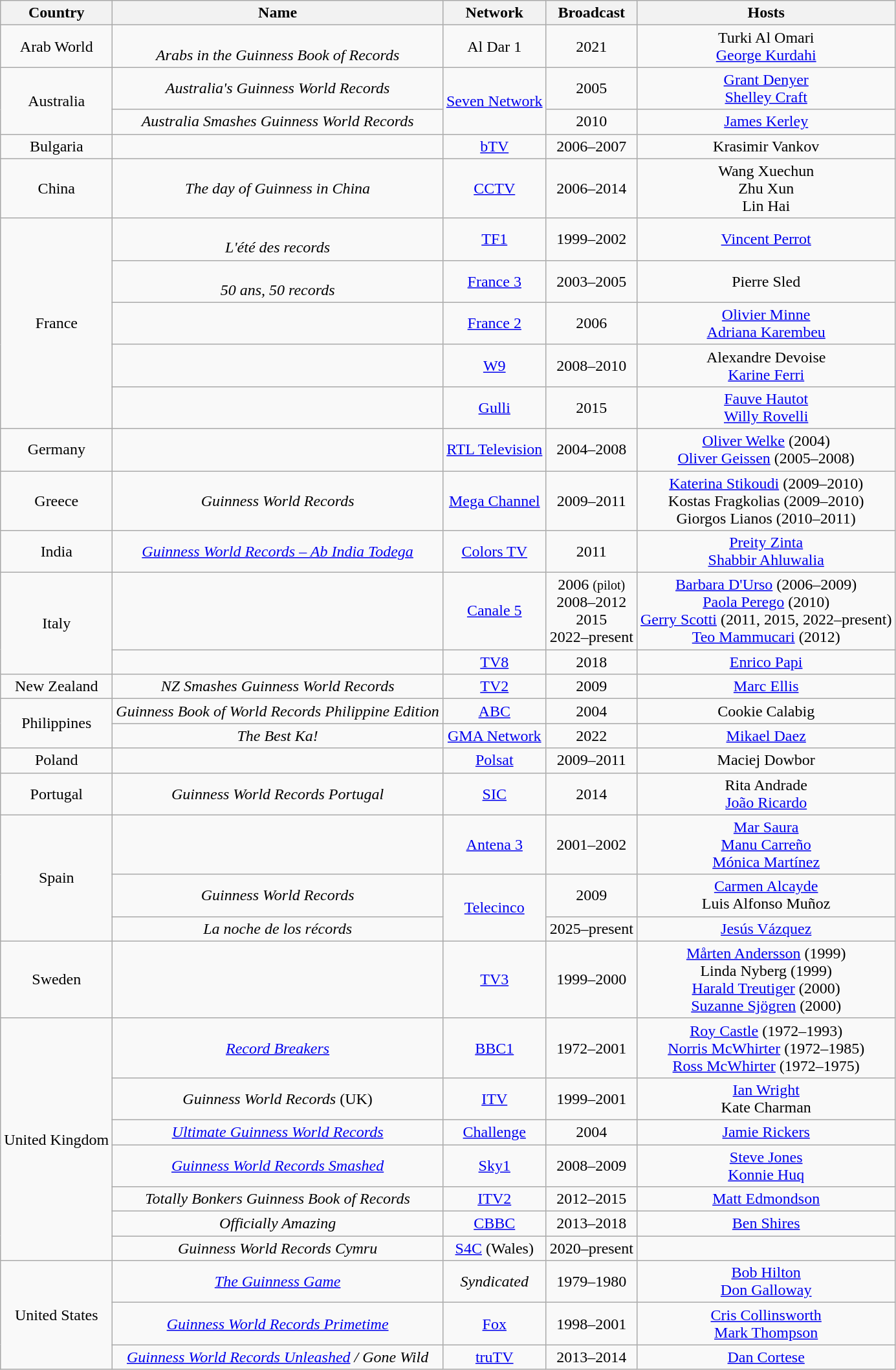<table class="wikitable" style="text-align:center">
<tr>
<th>Country</th>
<th>Name</th>
<th>Network</th>
<th>Broadcast</th>
<th>Hosts</th>
</tr>
<tr>
<td>Arab World</td>
<td><br><em>Arabs in the Guinness Book of Records</em></td>
<td>Al Dar 1</td>
<td>2021</td>
<td>Turki Al Omari<br> <a href='#'>George Kurdahi</a></td>
</tr>
<tr>
<td rowspan="2">Australia</td>
<td><em>Australia's Guinness World Records</em></td>
<td rowspan=2><a href='#'>Seven Network</a></td>
<td>2005</td>
<td><a href='#'>Grant Denyer</a> <br> <a href='#'>Shelley Craft</a></td>
</tr>
<tr>
<td><em>Australia Smashes Guinness World Records</em></td>
<td>2010</td>
<td><a href='#'>James Kerley</a></td>
</tr>
<tr>
<td>Bulgaria</td>
<td><em></em></td>
<td><a href='#'>bTV</a></td>
<td>2006–2007</td>
<td>Krasimir Vankov</td>
</tr>
<tr>
<td>China</td>
<td><em>The day of Guinness in China</em></td>
<td><a href='#'>CCTV</a></td>
<td>2006–2014</td>
<td>Wang Xuechun<br>Zhu Xun<br>Lin Hai</td>
</tr>
<tr>
<td rowspan="5">France</td>
<td> <br><em>L'été des records</em> </td>
<td><a href='#'>TF1</a></td>
<td>1999–2002</td>
<td><a href='#'>Vincent Perrot</a></td>
</tr>
<tr>
<td> <br><em>50 ans, 50 records</em> </td>
<td><a href='#'>France 3</a></td>
<td>2003–2005</td>
<td>Pierre Sled</td>
</tr>
<tr>
<td></td>
<td><a href='#'>France 2</a></td>
<td>2006</td>
<td><a href='#'>Olivier Minne</a><br><a href='#'>Adriana Karembeu</a></td>
</tr>
<tr>
<td></td>
<td><a href='#'>W9</a></td>
<td>2008–2010</td>
<td>Alexandre Devoise<br><a href='#'>Karine Ferri</a></td>
</tr>
<tr>
<td></td>
<td><a href='#'>Gulli</a></td>
<td>2015</td>
<td><a href='#'>Fauve Hautot</a><br><a href='#'>Willy Rovelli</a></td>
</tr>
<tr>
<td>Germany</td>
<td></td>
<td><a href='#'>RTL Television</a></td>
<td>2004–2008</td>
<td><a href='#'>Oliver Welke</a> (2004)<br><a href='#'>Oliver Geissen</a> (2005–2008)</td>
</tr>
<tr>
<td>Greece</td>
<td><em>Guinness World Records</em></td>
<td><a href='#'>Mega Channel</a></td>
<td>2009–2011</td>
<td><a href='#'>Katerina Stikoudi</a> (2009–2010)<br>Kostas Fragkolias (2009–2010)<br>Giorgos Lianos (2010–2011)</td>
</tr>
<tr>
<td>India</td>
<td><em><a href='#'>Guinness World Records – Ab India Todega</a></em></td>
<td><a href='#'>Colors TV</a></td>
<td>2011</td>
<td><a href='#'>Preity Zinta</a> <br> <a href='#'>Shabbir Ahluwalia</a></td>
</tr>
<tr>
<td rowspan="2">Italy</td>
<td></td>
<td><a href='#'>Canale 5</a></td>
<td>2006 <small>(pilot)</small><br>2008–2012<br>2015<br>2022–present</td>
<td><a href='#'>Barbara D'Urso</a> (2006–2009) <br> <a href='#'>Paola Perego</a> (2010) <br> <a href='#'>Gerry Scotti</a> (2011, 2015, 2022–present) <br> <a href='#'>Teo Mammucari</a> (2012)</td>
</tr>
<tr>
<td></td>
<td><a href='#'>TV8</a></td>
<td>2018</td>
<td><a href='#'>Enrico Papi</a></td>
</tr>
<tr>
<td>New Zealand</td>
<td><em>NZ Smashes Guinness World Records</em></td>
<td><a href='#'>TV2</a></td>
<td>2009</td>
<td><a href='#'>Marc Ellis</a></td>
</tr>
<tr>
<td rowspan="2">Philippines</td>
<td><em>Guinness Book of World Records Philippine Edition</em></td>
<td><a href='#'>ABC</a></td>
<td>2004</td>
<td>Cookie Calabig</td>
</tr>
<tr>
<td><em>The Best Ka!</em></td>
<td><a href='#'>GMA Network</a></td>
<td>2022</td>
<td><a href='#'>Mikael Daez</a></td>
</tr>
<tr>
<td>Poland</td>
<td></td>
<td><a href='#'>Polsat</a></td>
<td>2009–2011</td>
<td>Maciej Dowbor</td>
</tr>
<tr>
<td>Portugal</td>
<td><em>Guinness World Records Portugal</em></td>
<td><a href='#'>SIC</a></td>
<td>2014</td>
<td>Rita Andrade<br><a href='#'>João Ricardo</a></td>
</tr>
<tr>
<td rowspan="3">Spain</td>
<td></td>
<td><a href='#'>Antena 3</a></td>
<td>2001–2002</td>
<td><a href='#'>Mar Saura</a><br><a href='#'>Manu Carreño</a><br><a href='#'>Mónica Martínez</a></td>
</tr>
<tr>
<td><em>Guinness World Records</em></td>
<td rowspan="2"><a href='#'>Telecinco</a></td>
<td>2009</td>
<td><a href='#'>Carmen Alcayde</a><br>Luis Alfonso Muñoz</td>
</tr>
<tr>
<td><em>La noche de los récords</em></td>
<td>2025–present</td>
<td><a href='#'>Jesús Vázquez</a></td>
</tr>
<tr>
<td>Sweden</td>
<td></td>
<td><a href='#'>TV3</a></td>
<td>1999–2000</td>
<td><a href='#'>Mårten Andersson</a> (1999)<br>Linda Nyberg (1999)<br><a href='#'>Harald Treutiger</a> (2000)<br><a href='#'>Suzanne Sjögren</a> (2000)</td>
</tr>
<tr>
<td rowspan="7">United Kingdom</td>
<td><em><a href='#'>Record Breakers</a></em></td>
<td><a href='#'>BBC1</a></td>
<td>1972–2001</td>
<td><a href='#'>Roy Castle</a> (1972–1993)<br><a href='#'>Norris McWhirter</a> (1972–1985)<br><a href='#'>Ross McWhirter</a> (1972–1975)</td>
</tr>
<tr>
<td><em>Guinness World Records</em> (UK)</td>
<td><a href='#'>ITV</a></td>
<td>1999–2001</td>
<td><a href='#'>Ian Wright</a><br>Kate Charman</td>
</tr>
<tr>
<td><em><a href='#'>Ultimate Guinness World Records</a></em></td>
<td><a href='#'>Challenge</a></td>
<td>2004</td>
<td><a href='#'>Jamie Rickers</a></td>
</tr>
<tr>
<td><em><a href='#'>Guinness World Records Smashed</a></em></td>
<td><a href='#'>Sky1</a></td>
<td>2008–2009</td>
<td><a href='#'>Steve Jones</a> <br> <a href='#'>Konnie Huq</a></td>
</tr>
<tr>
<td><em>Totally Bonkers Guinness Book of Records</em></td>
<td><a href='#'>ITV2</a></td>
<td>2012–2015</td>
<td><a href='#'>Matt Edmondson</a></td>
</tr>
<tr>
<td><em>Officially Amazing</em></td>
<td><a href='#'>CBBC</a></td>
<td>2013–2018</td>
<td><a href='#'>Ben Shires</a></td>
</tr>
<tr>
<td><em>Guinness World Records Cymru</em></td>
<td><a href='#'>S4C</a> (Wales)</td>
<td>2020–present</td>
<td></td>
</tr>
<tr>
<td rowspan="3">United States</td>
<td><em><a href='#'>The Guinness Game</a></em></td>
<td><em>Syndicated</em></td>
<td>1979–1980</td>
<td><a href='#'>Bob Hilton</a> <br> <a href='#'>Don Galloway</a></td>
</tr>
<tr>
<td><em><a href='#'>Guinness World Records Primetime</a></em></td>
<td><a href='#'>Fox</a></td>
<td>1998–2001</td>
<td><a href='#'>Cris Collinsworth</a><br> <a href='#'>Mark Thompson</a></td>
</tr>
<tr>
<td><em><a href='#'>Guinness World Records Unleashed</a> / Gone Wild</em></td>
<td><a href='#'>truTV</a></td>
<td>2013–2014</td>
<td><a href='#'>Dan Cortese</a></td>
</tr>
</table>
